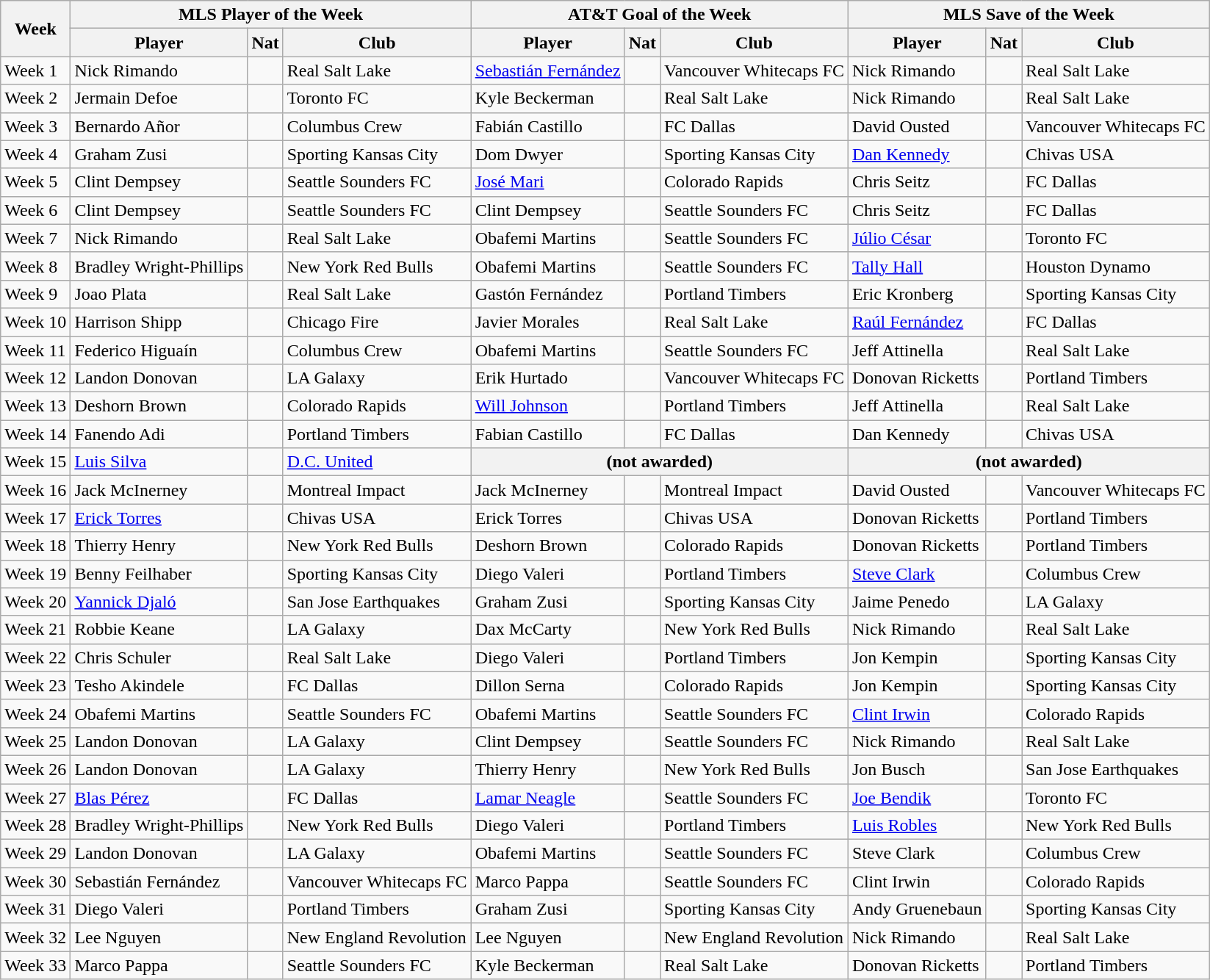<table class="wikitable">
<tr>
<th rowspan="2">Week</th>
<th colspan="3">MLS Player of the Week</th>
<th colspan="3">AT&T Goal of the Week</th>
<th colspan="3">MLS Save of the Week</th>
</tr>
<tr>
<th>Player</th>
<th>Nat</th>
<th>Club</th>
<th>Player</th>
<th>Nat</th>
<th>Club</th>
<th>Player</th>
<th>Nat</th>
<th>Club</th>
</tr>
<tr>
<td>Week 1</td>
<td>Nick Rimando</td>
<td></td>
<td>Real Salt Lake</td>
<td><a href='#'>Sebastián Fernández</a></td>
<td></td>
<td>Vancouver Whitecaps FC</td>
<td>Nick Rimando</td>
<td></td>
<td>Real Salt Lake</td>
</tr>
<tr>
<td>Week 2</td>
<td>Jermain Defoe</td>
<td></td>
<td>Toronto FC</td>
<td>Kyle Beckerman</td>
<td></td>
<td>Real Salt Lake</td>
<td>Nick Rimando</td>
<td></td>
<td>Real Salt Lake</td>
</tr>
<tr>
<td>Week 3</td>
<td>Bernardo Añor</td>
<td></td>
<td>Columbus Crew</td>
<td>Fabián Castillo</td>
<td></td>
<td>FC Dallas</td>
<td>David Ousted</td>
<td></td>
<td>Vancouver Whitecaps FC</td>
</tr>
<tr>
<td>Week 4</td>
<td>Graham Zusi</td>
<td></td>
<td>Sporting Kansas City</td>
<td>Dom Dwyer</td>
<td></td>
<td>Sporting Kansas City</td>
<td><a href='#'>Dan Kennedy</a></td>
<td></td>
<td>Chivas USA</td>
</tr>
<tr>
<td>Week 5</td>
<td>Clint Dempsey</td>
<td></td>
<td>Seattle Sounders FC</td>
<td><a href='#'>José Mari</a></td>
<td></td>
<td>Colorado Rapids</td>
<td>Chris Seitz</td>
<td></td>
<td>FC Dallas</td>
</tr>
<tr>
<td>Week 6</td>
<td>Clint Dempsey</td>
<td></td>
<td>Seattle Sounders FC</td>
<td>Clint Dempsey</td>
<td></td>
<td>Seattle Sounders FC</td>
<td>Chris Seitz</td>
<td></td>
<td>FC Dallas</td>
</tr>
<tr>
<td>Week 7</td>
<td>Nick Rimando</td>
<td></td>
<td>Real Salt Lake</td>
<td>Obafemi Martins</td>
<td></td>
<td>Seattle Sounders FC</td>
<td><a href='#'>Júlio César</a></td>
<td></td>
<td>Toronto FC</td>
</tr>
<tr>
<td>Week 8</td>
<td>Bradley Wright-Phillips</td>
<td></td>
<td>New York Red Bulls</td>
<td>Obafemi Martins</td>
<td></td>
<td>Seattle Sounders FC</td>
<td><a href='#'>Tally Hall</a></td>
<td></td>
<td>Houston Dynamo</td>
</tr>
<tr>
<td>Week 9</td>
<td>Joao Plata</td>
<td></td>
<td>Real Salt Lake</td>
<td>Gastón Fernández</td>
<td></td>
<td>Portland Timbers</td>
<td>Eric Kronberg</td>
<td></td>
<td>Sporting Kansas City</td>
</tr>
<tr>
<td>Week 10</td>
<td>Harrison Shipp</td>
<td></td>
<td>Chicago Fire</td>
<td>Javier Morales</td>
<td></td>
<td>Real Salt Lake</td>
<td><a href='#'>Raúl Fernández</a></td>
<td></td>
<td>FC Dallas</td>
</tr>
<tr>
<td>Week 11</td>
<td>Federico Higuaín</td>
<td></td>
<td>Columbus Crew</td>
<td>Obafemi Martins</td>
<td></td>
<td>Seattle Sounders FC</td>
<td>Jeff Attinella</td>
<td></td>
<td>Real Salt Lake</td>
</tr>
<tr>
<td>Week 12</td>
<td>Landon Donovan</td>
<td></td>
<td>LA Galaxy</td>
<td>Erik Hurtado</td>
<td></td>
<td>Vancouver Whitecaps FC</td>
<td>Donovan Ricketts</td>
<td></td>
<td>Portland Timbers</td>
</tr>
<tr>
<td>Week 13</td>
<td>Deshorn Brown</td>
<td></td>
<td>Colorado Rapids</td>
<td><a href='#'>Will Johnson</a></td>
<td></td>
<td>Portland Timbers</td>
<td>Jeff Attinella</td>
<td></td>
<td>Real Salt Lake</td>
</tr>
<tr>
<td>Week 14</td>
<td>Fanendo Adi</td>
<td></td>
<td>Portland Timbers</td>
<td>Fabian Castillo</td>
<td></td>
<td>FC Dallas</td>
<td>Dan Kennedy</td>
<td></td>
<td>Chivas USA</td>
</tr>
<tr>
<td>Week 15</td>
<td><a href='#'>Luis Silva</a></td>
<td></td>
<td><a href='#'>D.C. United</a></td>
<th colspan="3">(not awarded)</th>
<th colspan="3">(not awarded)</th>
</tr>
<tr>
<td>Week 16</td>
<td>Jack McInerney</td>
<td></td>
<td>Montreal Impact</td>
<td>Jack McInerney</td>
<td></td>
<td>Montreal Impact</td>
<td>David Ousted</td>
<td></td>
<td>Vancouver Whitecaps FC</td>
</tr>
<tr>
<td>Week 17</td>
<td><a href='#'>Erick Torres</a></td>
<td></td>
<td>Chivas USA</td>
<td>Erick Torres</td>
<td></td>
<td>Chivas USA</td>
<td>Donovan Ricketts</td>
<td></td>
<td>Portland Timbers</td>
</tr>
<tr>
<td>Week 18</td>
<td>Thierry Henry</td>
<td></td>
<td>New York Red Bulls</td>
<td>Deshorn Brown</td>
<td></td>
<td>Colorado Rapids</td>
<td>Donovan Ricketts</td>
<td></td>
<td>Portland Timbers</td>
</tr>
<tr>
<td>Week 19</td>
<td>Benny Feilhaber</td>
<td></td>
<td>Sporting Kansas City</td>
<td>Diego Valeri</td>
<td></td>
<td>Portland Timbers</td>
<td><a href='#'>Steve Clark</a></td>
<td></td>
<td>Columbus Crew</td>
</tr>
<tr>
<td>Week 20</td>
<td><a href='#'>Yannick Djaló</a></td>
<td></td>
<td>San Jose Earthquakes</td>
<td>Graham Zusi</td>
<td></td>
<td>Sporting Kansas City</td>
<td>Jaime Penedo</td>
<td></td>
<td>LA Galaxy</td>
</tr>
<tr>
<td>Week 21</td>
<td>Robbie Keane</td>
<td></td>
<td>LA Galaxy</td>
<td>Dax McCarty</td>
<td></td>
<td>New York Red Bulls</td>
<td>Nick Rimando</td>
<td></td>
<td>Real Salt Lake</td>
</tr>
<tr>
<td>Week 22</td>
<td>Chris Schuler</td>
<td></td>
<td>Real Salt Lake</td>
<td>Diego Valeri</td>
<td></td>
<td>Portland Timbers</td>
<td>Jon Kempin</td>
<td></td>
<td>Sporting Kansas City</td>
</tr>
<tr>
<td>Week 23</td>
<td>Tesho Akindele</td>
<td></td>
<td>FC Dallas</td>
<td>Dillon Serna</td>
<td></td>
<td>Colorado Rapids</td>
<td>Jon Kempin</td>
<td></td>
<td>Sporting Kansas City</td>
</tr>
<tr>
<td>Week 24</td>
<td>Obafemi Martins</td>
<td></td>
<td>Seattle Sounders FC</td>
<td>Obafemi Martins</td>
<td></td>
<td>Seattle Sounders FC</td>
<td><a href='#'>Clint Irwin</a></td>
<td></td>
<td>Colorado Rapids</td>
</tr>
<tr>
<td>Week 25</td>
<td>Landon Donovan</td>
<td></td>
<td>LA Galaxy</td>
<td>Clint Dempsey</td>
<td></td>
<td>Seattle Sounders FC</td>
<td>Nick Rimando</td>
<td></td>
<td>Real Salt Lake</td>
</tr>
<tr>
<td>Week 26</td>
<td>Landon Donovan</td>
<td></td>
<td>LA Galaxy</td>
<td>Thierry Henry</td>
<td></td>
<td>New York Red Bulls</td>
<td>Jon Busch</td>
<td></td>
<td>San Jose Earthquakes</td>
</tr>
<tr>
<td>Week 27</td>
<td><a href='#'>Blas Pérez</a></td>
<td></td>
<td>FC Dallas</td>
<td><a href='#'>Lamar Neagle</a></td>
<td></td>
<td>Seattle Sounders FC</td>
<td><a href='#'>Joe Bendik</a></td>
<td></td>
<td>Toronto FC</td>
</tr>
<tr>
<td>Week 28</td>
<td>Bradley Wright-Phillips</td>
<td></td>
<td>New York Red Bulls</td>
<td>Diego Valeri</td>
<td></td>
<td>Portland Timbers</td>
<td><a href='#'>Luis Robles</a></td>
<td></td>
<td>New York Red Bulls</td>
</tr>
<tr>
<td>Week 29</td>
<td>Landon Donovan</td>
<td></td>
<td>LA Galaxy</td>
<td>Obafemi Martins</td>
<td></td>
<td>Seattle Sounders FC</td>
<td>Steve Clark</td>
<td></td>
<td>Columbus Crew</td>
</tr>
<tr>
<td>Week 30</td>
<td>Sebastián Fernández</td>
<td></td>
<td>Vancouver Whitecaps FC</td>
<td>Marco Pappa</td>
<td></td>
<td>Seattle Sounders FC</td>
<td>Clint Irwin</td>
<td></td>
<td>Colorado Rapids</td>
</tr>
<tr>
<td>Week 31</td>
<td>Diego Valeri</td>
<td></td>
<td>Portland Timbers</td>
<td>Graham Zusi</td>
<td></td>
<td>Sporting Kansas City</td>
<td>Andy Gruenebaun</td>
<td></td>
<td>Sporting Kansas City</td>
</tr>
<tr>
<td>Week 32</td>
<td>Lee Nguyen</td>
<td></td>
<td>New England Revolution</td>
<td>Lee Nguyen</td>
<td></td>
<td>New England Revolution</td>
<td>Nick Rimando</td>
<td></td>
<td>Real Salt Lake</td>
</tr>
<tr>
<td>Week 33</td>
<td>Marco Pappa</td>
<td></td>
<td>Seattle Sounders FC</td>
<td>Kyle Beckerman</td>
<td></td>
<td>Real Salt Lake</td>
<td>Donovan Ricketts</td>
<td></td>
<td>Portland Timbers</td>
</tr>
</table>
